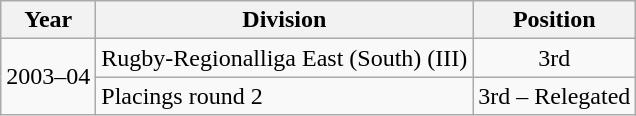<table class="wikitable">
<tr>
<th>Year</th>
<th>Division</th>
<th>Position</th>
</tr>
<tr align="center">
<td rowspan=2>2003–04</td>
<td align="left">Rugby-Regionalliga East (South) (III)</td>
<td>3rd</td>
</tr>
<tr align="center">
<td align="left">Placings round 2</td>
<td>3rd – Relegated</td>
</tr>
</table>
